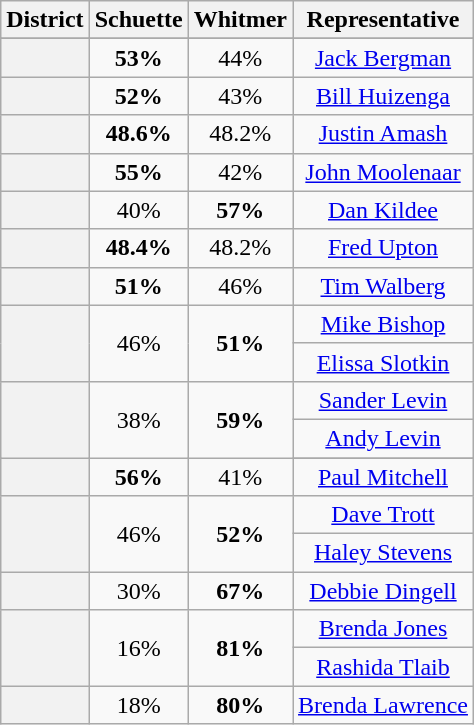<table class=wikitable>
<tr>
<th>District</th>
<th>Schuette</th>
<th>Whitmer</th>
<th>Representative</th>
</tr>
<tr align=center>
</tr>
<tr align=center>
<th></th>
<td><strong>53%</strong></td>
<td>44%</td>
<td><a href='#'>Jack Bergman</a></td>
</tr>
<tr align=center>
<th></th>
<td><strong>52%</strong></td>
<td>43%</td>
<td><a href='#'>Bill Huizenga</a></td>
</tr>
<tr align=center>
<th></th>
<td><strong>48.6%</strong></td>
<td>48.2%</td>
<td><a href='#'>Justin Amash</a></td>
</tr>
<tr align=center>
<th></th>
<td><strong>55%</strong></td>
<td>42%</td>
<td><a href='#'>John Moolenaar</a></td>
</tr>
<tr align=center>
<th></th>
<td>40%</td>
<td><strong>57%</strong></td>
<td><a href='#'>Dan Kildee</a></td>
</tr>
<tr align=center>
<th></th>
<td><strong>48.4%</strong></td>
<td>48.2%</td>
<td><a href='#'>Fred Upton</a></td>
</tr>
<tr align=center>
<th></th>
<td><strong>51%</strong></td>
<td>46%</td>
<td><a href='#'>Tim Walberg</a></td>
</tr>
<tr align=center>
<th rowspan=2 ></th>
<td rowspan=2>46%</td>
<td rowspan=2><strong>51%</strong></td>
<td><a href='#'>Mike Bishop</a></td>
</tr>
<tr align=center>
<td><a href='#'>Elissa Slotkin</a></td>
</tr>
<tr align=center>
<th rowspan=2 ></th>
<td rowspan=2>38%</td>
<td rowspan=2><strong>59%</strong></td>
<td><a href='#'>Sander Levin</a></td>
</tr>
<tr align=center>
<td><a href='#'>Andy Levin</a></td>
</tr>
<tr align=center>
<th rowspan=2 ></th>
<td rowspan=2><strong>56%</strong></td>
<td rowspan=2>41%</td>
</tr>
<tr align=center>
<td><a href='#'>Paul Mitchell</a></td>
</tr>
<tr align=center>
<th rowspan=2 ></th>
<td rowspan=2>46%</td>
<td rowspan=2><strong>52%</strong></td>
<td><a href='#'>Dave Trott</a></td>
</tr>
<tr align=center>
<td><a href='#'>Haley Stevens</a></td>
</tr>
<tr align=center>
<th></th>
<td>30%</td>
<td><strong>67%</strong></td>
<td><a href='#'>Debbie Dingell</a></td>
</tr>
<tr align=center>
<th rowspan=2 ></th>
<td rowspan=2>16%</td>
<td rowspan=2><strong>81%</strong></td>
<td><a href='#'>Brenda Jones</a></td>
</tr>
<tr align=center>
<td><a href='#'>Rashida Tlaib</a></td>
</tr>
<tr align=center>
<th></th>
<td>18%</td>
<td><strong>80%</strong></td>
<td><a href='#'>Brenda Lawrence</a></td>
</tr>
</table>
